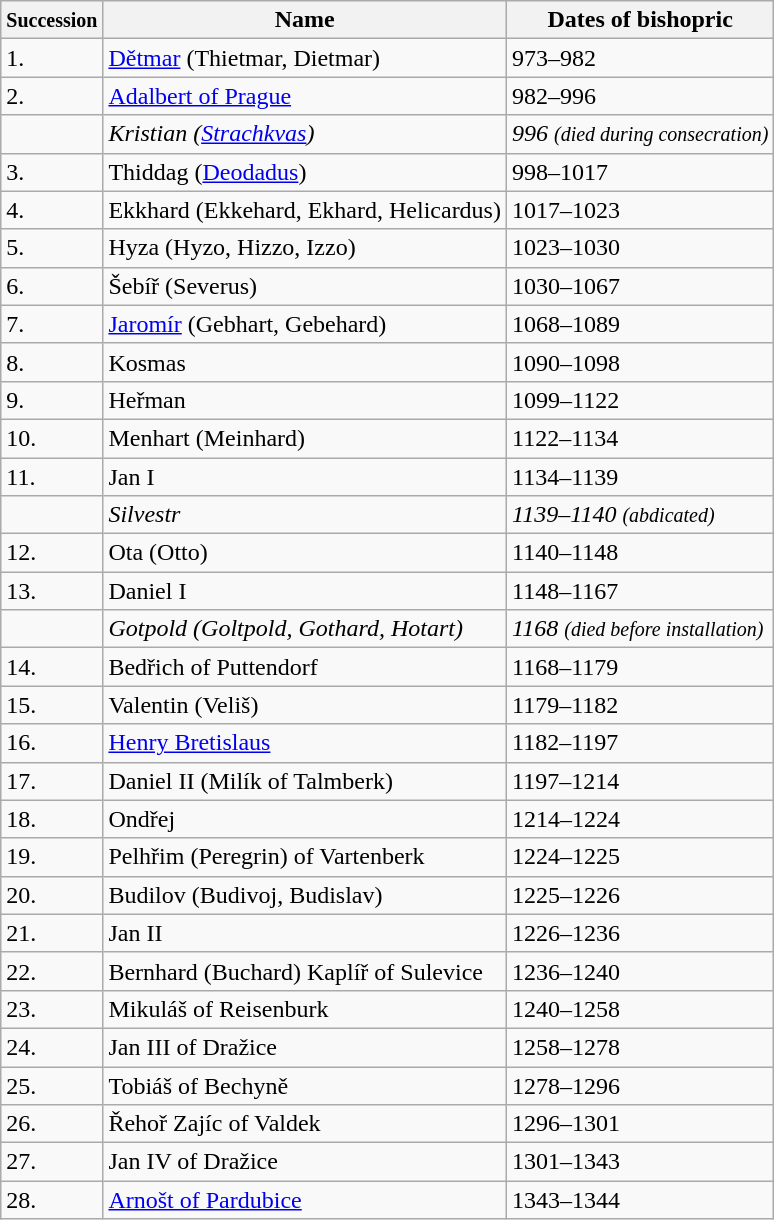<table class="wikitable">
<tr>
<th><small>Succession</small></th>
<th>Name</th>
<th>Dates of bishopric</th>
</tr>
<tr>
<td>1.</td>
<td><a href='#'>Dětmar</a> (Thietmar, Dietmar)</td>
<td>973–982</td>
</tr>
<tr>
<td>2.</td>
<td><a href='#'>Adalbert of Prague</a></td>
<td>982–996</td>
</tr>
<tr style="font-style:italic;">
<td></td>
<td>Kristian (<a href='#'>Strachkvas</a>)</td>
<td>996 <small>(died during consecration)</small></td>
</tr>
<tr>
<td>3.</td>
<td>Thiddag (<a href='#'>Deodadus</a>)</td>
<td>998–1017</td>
</tr>
<tr>
<td>4.</td>
<td>Ekkhard (Ekkehard, Ekhard, Helicardus)</td>
<td>1017–1023</td>
</tr>
<tr>
<td>5.</td>
<td>Hyza (Hyzo, Hizzo, Izzo)</td>
<td>1023–1030</td>
</tr>
<tr>
<td>6.</td>
<td>Šebíř (Severus)</td>
<td>1030–1067</td>
</tr>
<tr>
<td>7.</td>
<td><a href='#'>Jaromír</a> (Gebhart, Gebehard)</td>
<td>1068–1089</td>
</tr>
<tr>
<td>8.</td>
<td>Kosmas</td>
<td>1090–1098</td>
</tr>
<tr>
<td>9.</td>
<td>Heřman</td>
<td>1099–1122</td>
</tr>
<tr>
<td>10.</td>
<td>Menhart (Meinhard)</td>
<td>1122–1134</td>
</tr>
<tr>
<td>11.</td>
<td>Jan I</td>
<td>1134–1139</td>
</tr>
<tr style="font-style:italic;">
<td></td>
<td>Silvestr</td>
<td>1139–1140 <small>(abdicated)</small></td>
</tr>
<tr>
<td>12.</td>
<td>Ota (Otto)</td>
<td>1140–1148</td>
</tr>
<tr>
<td>13.</td>
<td>Daniel I</td>
<td>1148–1167</td>
</tr>
<tr style="font-style:italic;">
<td></td>
<td>Gotpold (Goltpold, Gothard, Hotart)</td>
<td>1168 <small>(died before installation)</small></td>
</tr>
<tr>
<td>14.</td>
<td>Bedřich of Puttendorf</td>
<td>1168–1179</td>
</tr>
<tr>
<td>15.</td>
<td>Valentin (Veliš)</td>
<td>1179–1182</td>
</tr>
<tr>
<td>16.</td>
<td><a href='#'>Henry Bretislaus</a></td>
<td>1182–1197</td>
</tr>
<tr>
<td>17.</td>
<td>Daniel II (Milík of Talmberk)</td>
<td>1197–1214</td>
</tr>
<tr>
<td>18.</td>
<td>Ondřej</td>
<td>1214–1224</td>
</tr>
<tr>
<td>19.</td>
<td>Pelhřim (Peregrin) of Vartenberk</td>
<td>1224–1225</td>
</tr>
<tr>
<td>20.</td>
<td>Budilov (Budivoj, Budislav)</td>
<td>1225–1226</td>
</tr>
<tr>
<td>21.</td>
<td>Jan II</td>
<td>1226–1236</td>
</tr>
<tr>
<td>22.</td>
<td>Bernhard (Buchard) Kaplíř of Sulevice</td>
<td>1236–1240</td>
</tr>
<tr>
<td>23.</td>
<td>Mikuláš of Reisenburk</td>
<td>1240–1258</td>
</tr>
<tr>
<td>24.</td>
<td>Jan III of Dražice</td>
<td>1258–1278</td>
</tr>
<tr>
<td>25.</td>
<td>Tobiáš of Bechyně</td>
<td>1278–1296</td>
</tr>
<tr>
<td>26.</td>
<td>Řehoř Zajíc of Valdek</td>
<td>1296–1301</td>
</tr>
<tr>
<td>27.</td>
<td>Jan IV of Dražice</td>
<td>1301–1343</td>
</tr>
<tr>
<td>28.</td>
<td><a href='#'>Arnošt of Pardubice</a></td>
<td>1343–1344</td>
</tr>
</table>
